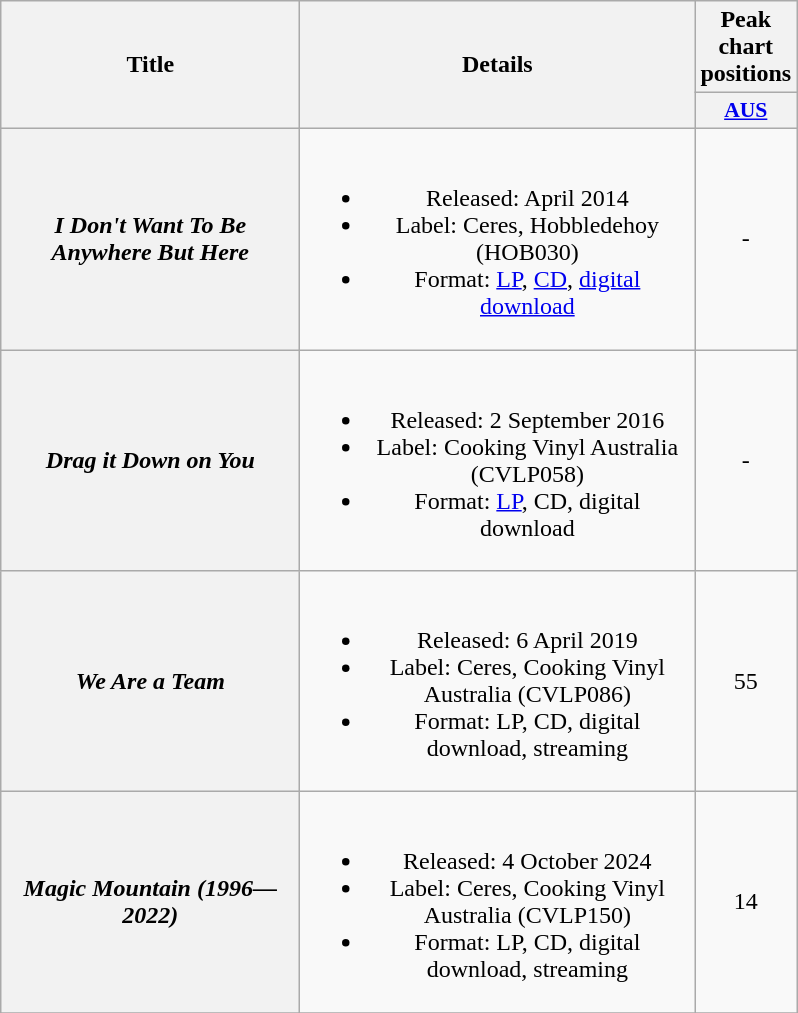<table class="wikitable plainrowheaders" style="text-align:center;">
<tr>
<th scope="col" rowspan="2" style="width:12em;">Title</th>
<th scope="col" rowspan="2" style="width:16em;">Details</th>
<th scope="col">Peak chart positions</th>
</tr>
<tr>
<th scope="col" style="width:3em;font-size:90%;"><a href='#'>AUS</a><br></th>
</tr>
<tr>
<th scope="row"><em>I Don't Want To Be Anywhere But Here</em></th>
<td><br><ul><li>Released: April 2014</li><li>Label: Ceres, Hobbledehoy (HOB030)</li><li>Format: <a href='#'>LP</a>, <a href='#'>CD</a>, <a href='#'>digital download</a></li></ul></td>
<td>-</td>
</tr>
<tr>
<th scope="row"><em>Drag it Down on You</em></th>
<td><br><ul><li>Released: 2 September 2016</li><li>Label: Cooking Vinyl Australia (CVLP058)</li><li>Format: <a href='#'>LP</a>, CD, digital download</li></ul></td>
<td>-</td>
</tr>
<tr>
<th scope="row"><em>We Are a Team</em></th>
<td><br><ul><li>Released: 6 April 2019</li><li>Label: Ceres, Cooking Vinyl Australia (CVLP086)</li><li>Format: LP, CD, digital download, streaming</li></ul></td>
<td>55</td>
</tr>
<tr>
<th scope="row"><em>Magic Mountain (1996—2022)</em></th>
<td><br><ul><li>Released: 4 October 2024</li><li>Label: Ceres, Cooking Vinyl Australia  (CVLP150)</li><li>Format: LP, CD, digital download, streaming</li></ul></td>
<td>14</td>
</tr>
<tr>
</tr>
</table>
